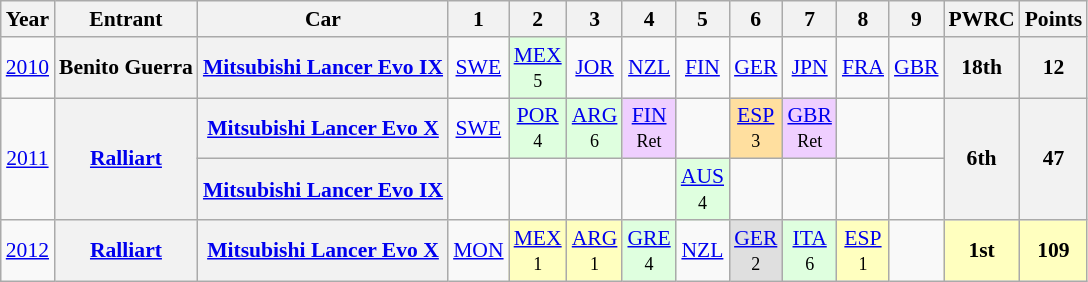<table class="wikitable" border="1" style="text-align:center; font-size:90%;">
<tr>
<th>Year</th>
<th>Entrant</th>
<th>Car</th>
<th>1</th>
<th>2</th>
<th>3</th>
<th>4</th>
<th>5</th>
<th>6</th>
<th>7</th>
<th>8</th>
<th>9</th>
<th>PWRC</th>
<th>Points</th>
</tr>
<tr>
<td><a href='#'>2010</a></td>
<th>Benito Guerra</th>
<th><a href='#'>Mitsubishi Lancer Evo IX</a></th>
<td><a href='#'>SWE</a></td>
<td style="background:#DFFFDF;"><a href='#'>MEX</a><br><small>5</small></td>
<td><a href='#'>JOR</a></td>
<td><a href='#'>NZL</a></td>
<td><a href='#'>FIN</a></td>
<td><a href='#'>GER</a></td>
<td><a href='#'>JPN</a></td>
<td><a href='#'>FRA</a></td>
<td><a href='#'>GBR</a></td>
<th>18th</th>
<th>12</th>
</tr>
<tr>
<td rowspan=2><a href='#'>2011</a></td>
<th rowspan=2><a href='#'>Ralliart</a></th>
<th><a href='#'>Mitsubishi Lancer Evo X</a></th>
<td><a href='#'>SWE</a></td>
<td style="background:#DFFFDF;"><a href='#'>POR</a><br><small>4</small></td>
<td style="background:#DFFFDF;"><a href='#'>ARG</a><br><small>6</small></td>
<td style="background:#EFCFFF;"><a href='#'>FIN</a><br><small>Ret</small></td>
<td></td>
<td style="background:#FFDF9F;"><a href='#'>ESP</a><br><small>3</small></td>
<td style="background:#EFCFFF;"><a href='#'>GBR</a><br><small>Ret</small></td>
<td></td>
<td></td>
<th rowspan=2>6th</th>
<th rowspan=2>47</th>
</tr>
<tr>
<th><a href='#'>Mitsubishi Lancer Evo IX</a></th>
<td></td>
<td></td>
<td></td>
<td></td>
<td style="background:#DFFFDF;"><a href='#'>AUS</a><br><small>4</small></td>
<td></td>
<td></td>
<td></td>
<td></td>
</tr>
<tr>
<td><a href='#'>2012</a></td>
<th><a href='#'>Ralliart</a></th>
<th><a href='#'>Mitsubishi Lancer Evo X</a></th>
<td><a href='#'>MON</a></td>
<td style="background:#FFFFBF;"><a href='#'>MEX</a><br><small>1</small></td>
<td style="background:#FFFFBF;"><a href='#'>ARG</a><br><small>1</small></td>
<td style="background:#DFFFDF;"><a href='#'>GRE</a><br><small>4</small></td>
<td><a href='#'>NZL</a></td>
<td style="background:#DFDFDF;"><a href='#'>GER</a><br><small>2</small></td>
<td style="background:#DFFFDF;"><a href='#'>ITA</a><br><small>6</small></td>
<td style="background:#FFFFBF;"><a href='#'>ESP</a><br><small>1</small></td>
<td></td>
<td style="background:#FFFFBF;"><strong>1st</strong></td>
<td style="background:#FFFFBF;"><strong>109</strong></td>
</tr>
</table>
